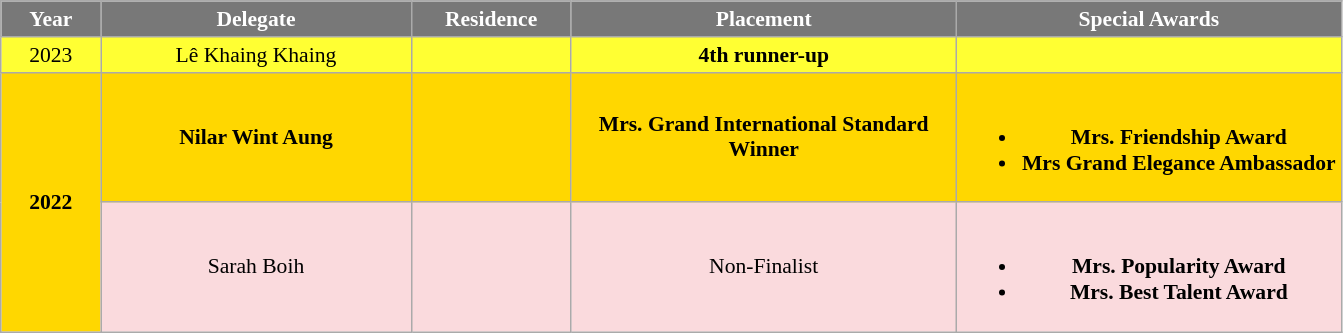<table class="wikitable sortable" style="font-size: 90%; text-align:center">
<tr>
<th width="60" style="background-color:#787878;color:#FFFFFF;">Year</th>
<th width="200" style="background-color:#787878;color:#FFFFFF;">Delegate</th>
<th width="100" style="background-color:#787878;color:#FFFFFF;">Residence</th>
<th width="250" style="background-color:#787878;color:#FFFFFF;">Placement</th>
<th width="250" style="background-color:#787878;color:#FFFFFF;">Special Awards</th>
</tr>
<tr style="background-color:#FFFF33;">
<td><strong></strong> 2023</td>
<td>Lê Khaing Khaing</td>
<td></td>
<td><strong>4th runner-up</strong></td>
<td></td>
</tr>
<tr style="background-color:gold; font-weight: bold ">
<td rowspan="2"><strong> 2022</strong></td>
<td>Nilar Wint Aung</td>
<td></td>
<td>Mrs. Grand International Standard Winner</td>
<td><br><ul><li>Mrs. Friendship Award</li><li>Mrs Grand Elegance Ambassador</li></ul></td>
</tr>
<tr style="background-color:#FADADD;: bold">
<td>Sarah Boih</td>
<td></td>
<td>Non-Finalist</td>
<td><br><ul><li><strong>Mrs. Popularity Award</strong></li><li><strong>Mrs. Best Talent Award</strong></li></ul></td>
</tr>
</table>
